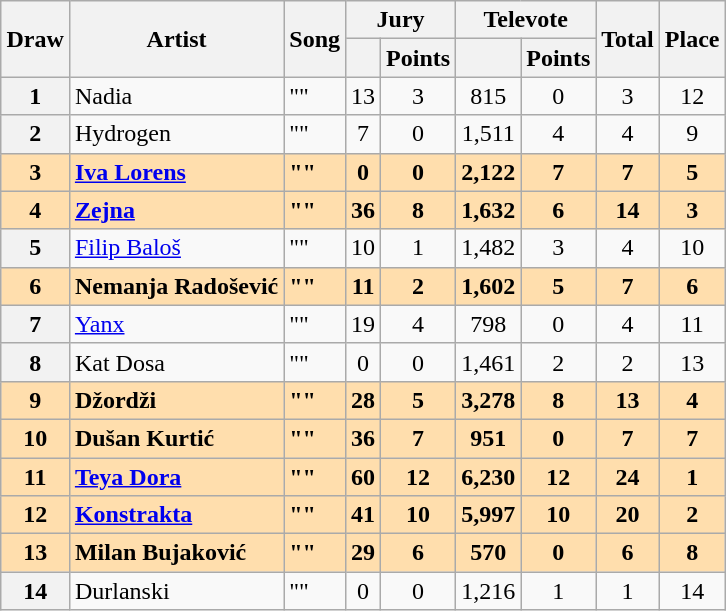<table class="sortable wikitable plainrowheaders" style="margin: 1em auto 1em auto; text-align:center;">
<tr>
<th rowspan="2">Draw</th>
<th rowspan="2">Artist</th>
<th rowspan="2">Song</th>
<th colspan="2">Jury</th>
<th colspan="2">Televote</th>
<th rowspan="2" class="unsortable">Total</th>
<th rowspan="2">Place</th>
</tr>
<tr>
<th></th>
<th class="unsortable">Points</th>
<th></th>
<th class="unsortable">Points</th>
</tr>
<tr>
<th scope="row" style="text-align:center">1</th>
<td align="left">Nadia</td>
<td align="left">""</td>
<td>13</td>
<td>3</td>
<td>815</td>
<td>0</td>
<td>3</td>
<td>12</td>
</tr>
<tr>
<th scope="row" style="text-align:center">2</th>
<td align="left">Hydrogen</td>
<td align="left">""</td>
<td>7</td>
<td>0</td>
<td>1,511</td>
<td>4</td>
<td data-sort-value="4.2">4</td>
<td>9</td>
</tr>
<tr style="font-weight:bold; background:navajowhite">
<th scope="row" style="text-align:center; font-weight:bold; background:navajowhite">3</th>
<td align="left"><a href='#'>Iva Lorens</a></td>
<td align="left">""</td>
<td data-sort-value="0.2">0</td>
<td>0</td>
<td>2,122</td>
<td>7</td>
<td data-sort-value="7.2">7</td>
<td>5</td>
</tr>
<tr style="font-weight:bold; background:navajowhite">
<th scope="row" style="text-align:center; font-weight:bold; background:navajowhite">4</th>
<td align="left"><a href='#'>Zejna</a></td>
<td align="left">""</td>
<td data-sort-value="36.1">36</td>
<td>8</td>
<td>1,632</td>
<td>6</td>
<td>14</td>
<td>3</td>
</tr>
<tr>
<th scope="row" style="text-align:center">5</th>
<td align="left"><a href='#'>Filip Baloš</a></td>
<td align="left">""</td>
<td>10</td>
<td>1</td>
<td>1,482</td>
<td>3</td>
<td data-sort-value="4.1">4</td>
<td>10</td>
</tr>
<tr style="font-weight:bold; background:navajowhite">
<th scope="row" style="text-align:center; font-weight:bold; background:navajowhite">6</th>
<td align="left">Nemanja Radošević</td>
<td align="left">""</td>
<td>11</td>
<td>2</td>
<td>1,602</td>
<td>5</td>
<td data-sort-value="7.1">7</td>
<td>6</td>
</tr>
<tr>
<th scope="row" style="text-align:center">7</th>
<td align="left"><a href='#'>Yanx</a></td>
<td align="left">""</td>
<td>19</td>
<td>4</td>
<td>798</td>
<td>0</td>
<td>4</td>
<td>11</td>
</tr>
<tr>
<th scope="row" style="text-align:center">8</th>
<td align="left">Kat Dosa</td>
<td align="left">""</td>
<td data-sort-value="0.1">0</td>
<td>0</td>
<td>1,461</td>
<td>2</td>
<td>2</td>
<td>13</td>
</tr>
<tr style="font-weight:bold; background:navajowhite">
<th scope="row" style="text-align:center; font-weight:bold; background:navajowhite">9</th>
<td align="left">Džordži</td>
<td align="left">""</td>
<td>28</td>
<td>5</td>
<td>3,278</td>
<td>8</td>
<td>13</td>
<td>4</td>
</tr>
<tr style="font-weight:bold; background:navajowhite">
<th scope="row" style="text-align:center; font-weight:bold; background:navajowhite">10</th>
<td align="left">Dušan Kurtić</td>
<td align="left">""</td>
<td>36</td>
<td>7</td>
<td>951</td>
<td>0</td>
<td>7</td>
<td>7</td>
</tr>
<tr style="font-weight:bold; background:navajowhite">
<th scope="row" style="text-align:center; font-weight:bold; background:navajowhite">11</th>
<td align="left"><a href='#'>Teya Dora</a></td>
<td align="left">""</td>
<td>60</td>
<td>12</td>
<td>6,230</td>
<td>12</td>
<td>24</td>
<td>1</td>
</tr>
<tr style="font-weight:bold; background:navajowhite">
<th scope="row" style="text-align:center; font-weight:bold; background:navajowhite">12</th>
<td align="left"><a href='#'>Konstrakta</a></td>
<td align="left">""</td>
<td>41</td>
<td>10</td>
<td>5,997</td>
<td>10</td>
<td>20</td>
<td>2</td>
</tr>
<tr style="font-weight:bold; background:navajowhite">
<th scope="row" style="text-align:center; font-weight:bold; background:navajowhite">13</th>
<td align="left">Milan Bujaković</td>
<td align="left">""</td>
<td>29</td>
<td>6</td>
<td>570</td>
<td>0</td>
<td>6</td>
<td>8</td>
</tr>
<tr>
<th scope="row" style="text-align:center">14</th>
<td align="left">Durlanski</td>
<td align="left">""</td>
<td>0</td>
<td>0</td>
<td>1,216</td>
<td>1</td>
<td>1</td>
<td>14</td>
</tr>
</table>
